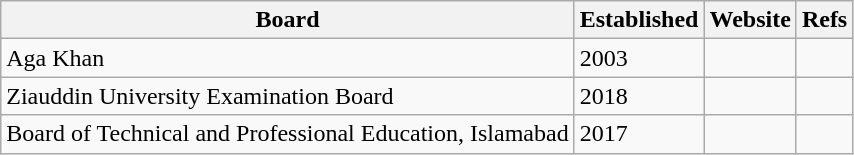<table class="wikitable">
<tr>
<th>Board</th>
<th>Established</th>
<th>Website</th>
<th>Refs</th>
</tr>
<tr>
<td Aga Khan University Examination Board>Aga Khan</td>
<td>2003</td>
<td></td>
<td></td>
</tr>
<tr>
<td>Ziauddin University Examination Board</td>
<td>2018</td>
<td></td>
<td></td>
</tr>
<tr>
<td>Board of Technical and Professional Education, Islamabad</td>
<td>2017</td>
<td></td>
<td></td>
</tr>
</table>
